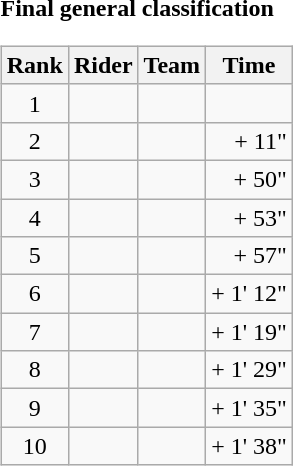<table>
<tr>
<td><strong>Final general classification</strong><br><table class="wikitable">
<tr>
<th scope="col">Rank</th>
<th scope="col">Rider</th>
<th scope="col">Team</th>
<th scope="col">Time</th>
</tr>
<tr>
<td style="text-align:center;">1</td>
<td></td>
<td></td>
<td style="text-align:right;"></td>
</tr>
<tr>
<td style="text-align:center;">2</td>
<td></td>
<td></td>
<td style="text-align:right;">+ 11"</td>
</tr>
<tr>
<td style="text-align:center;">3</td>
<td></td>
<td></td>
<td style="text-align:right;">+ 50"</td>
</tr>
<tr>
<td style="text-align:center;">4</td>
<td></td>
<td></td>
<td style="text-align:right;">+ 53"</td>
</tr>
<tr>
<td style="text-align:center;">5</td>
<td></td>
<td></td>
<td style="text-align:right;">+ 57"</td>
</tr>
<tr>
<td style="text-align:center;">6</td>
<td></td>
<td></td>
<td style="text-align:right;">+ 1' 12"</td>
</tr>
<tr>
<td style="text-align:center;">7</td>
<td></td>
<td></td>
<td style="text-align:right;">+ 1' 19"</td>
</tr>
<tr>
<td style="text-align:center;">8</td>
<td></td>
<td></td>
<td style="text-align:right;">+ 1' 29"</td>
</tr>
<tr>
<td style="text-align:center;">9</td>
<td></td>
<td></td>
<td style="text-align:right;">+ 1' 35"</td>
</tr>
<tr>
<td style="text-align:center;">10</td>
<td></td>
<td></td>
<td style="text-align:right;">+ 1' 38"</td>
</tr>
</table>
</td>
</tr>
</table>
